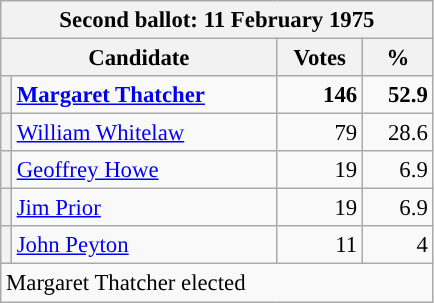<table class="wikitable" style="font-size:95%;">
<tr>
<th colspan="4">Second ballot: 11 February 1975</th>
</tr>
<tr>
<th colspan="2" style="width: 170px">Candidate</th>
<th style="width: 50px">Votes</th>
<th style="width: 40px">%</th>
</tr>
<tr>
<th style="background-color: "></th>
<td style="width: 170px"><strong><a href='#'>Margaret Thatcher</a></strong></td>
<td align="right"><strong>146</strong></td>
<td align="right"><strong>52.9</strong></td>
</tr>
<tr>
<th style="background-color: "></th>
<td style="width: 170px"><a href='#'>William Whitelaw</a></td>
<td align="right">79</td>
<td align="right">28.6</td>
</tr>
<tr>
<th style="background-color: "></th>
<td style="width: 170px"><a href='#'>Geoffrey Howe</a></td>
<td align="right">19</td>
<td align="right">6.9</td>
</tr>
<tr>
<th style="background-color: "></th>
<td style="width: 170px"><a href='#'>Jim Prior</a></td>
<td align="right">19</td>
<td align="right">6.9</td>
</tr>
<tr>
<th style="background-color: "></th>
<td style="width: 170px"><a href='#'>John Peyton</a></td>
<td align="right">11</td>
<td align="right">4</td>
</tr>
<tr>
<td colspan="4">Margaret Thatcher elected</td>
</tr>
</table>
